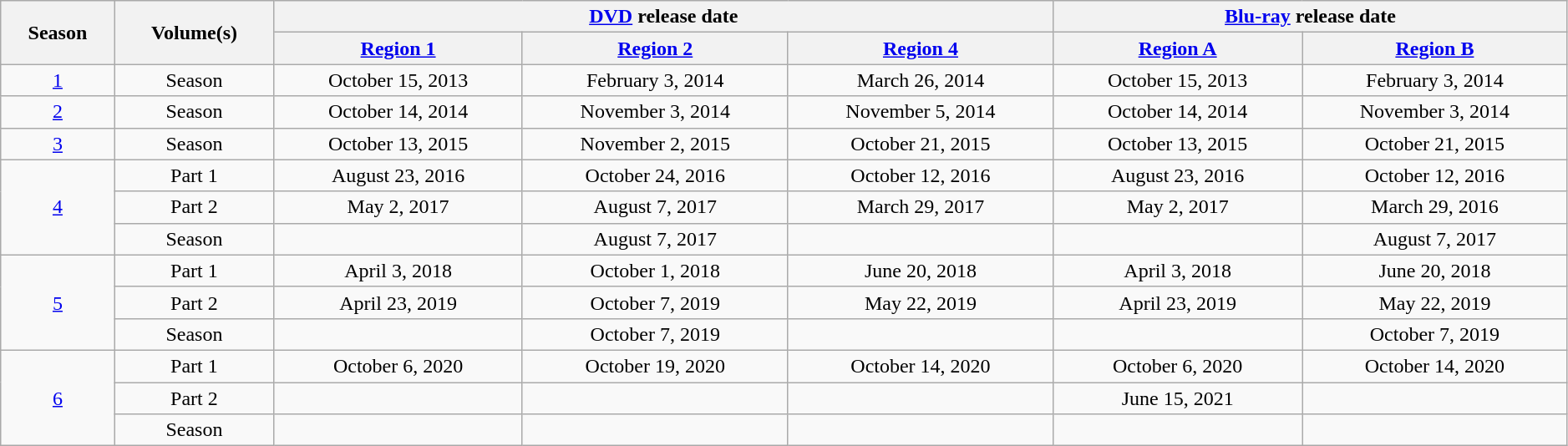<table class="wikitable" style="text-align:center; width:99%">
<tr>
<th rowspan="2" style="4%">Season</th>
<th rowspan="2" style="4%">Volume(s)</th>
<th colspan="3" style="48%"><a href='#'>DVD</a> release date</th>
<th colspan="2" style="48%"><a href='#'>Blu-ray</a> release date</th>
</tr>
<tr>
<th><a href='#'>Region 1</a></th>
<th><a href='#'>Region 2</a></th>
<th><a href='#'>Region 4</a></th>
<th><a href='#'>Region A</a></th>
<th><a href='#'>Region B</a></th>
</tr>
<tr>
<td><a href='#'>1</a></td>
<td>Season</td>
<td>October 15, 2013</td>
<td>February 3, 2014</td>
<td>March 26, 2014</td>
<td>October 15, 2013</td>
<td>February 3, 2014</td>
</tr>
<tr>
<td><a href='#'>2</a></td>
<td>Season</td>
<td>October 14, 2014</td>
<td>November 3, 2014</td>
<td>November 5, 2014</td>
<td>October 14, 2014</td>
<td>November 3, 2014</td>
</tr>
<tr>
<td><a href='#'>3</a></td>
<td>Season</td>
<td>October 13, 2015</td>
<td>November 2, 2015</td>
<td>October 21, 2015</td>
<td>October 13, 2015</td>
<td>October 21, 2015</td>
</tr>
<tr>
<td rowspan="3"><a href='#'>4</a></td>
<td>Part 1</td>
<td>August 23, 2016</td>
<td>October 24, 2016</td>
<td>October 12, 2016</td>
<td>August 23, 2016</td>
<td>October 12, 2016</td>
</tr>
<tr>
<td>Part 2</td>
<td>May 2, 2017</td>
<td>August 7, 2017</td>
<td>March 29, 2017</td>
<td>May 2, 2017</td>
<td>March 29, 2016</td>
</tr>
<tr>
<td>Season</td>
<td></td>
<td>August 7, 2017</td>
<td></td>
<td></td>
<td>August 7, 2017</td>
</tr>
<tr>
<td rowspan="3"><a href='#'>5</a></td>
<td>Part 1</td>
<td>April 3, 2018</td>
<td>October 1, 2018</td>
<td>June 20, 2018</td>
<td>April 3, 2018</td>
<td>June 20, 2018</td>
</tr>
<tr>
<td>Part 2</td>
<td>April 23, 2019</td>
<td>October 7, 2019</td>
<td>May 22, 2019</td>
<td>April 23, 2019</td>
<td>May 22, 2019</td>
</tr>
<tr>
<td>Season</td>
<td></td>
<td>October 7, 2019</td>
<td></td>
<td></td>
<td>October 7, 2019</td>
</tr>
<tr>
<td rowspan="3"><a href='#'>6</a></td>
<td>Part 1</td>
<td>October 6, 2020</td>
<td>October 19, 2020</td>
<td>October 14, 2020</td>
<td>October 6, 2020</td>
<td>October 14, 2020</td>
</tr>
<tr>
<td>Part 2</td>
<td></td>
<td></td>
<td></td>
<td>June 15, 2021</td>
<td></td>
</tr>
<tr>
<td>Season</td>
<td></td>
<td></td>
<td></td>
<td></td>
<td></td>
</tr>
</table>
